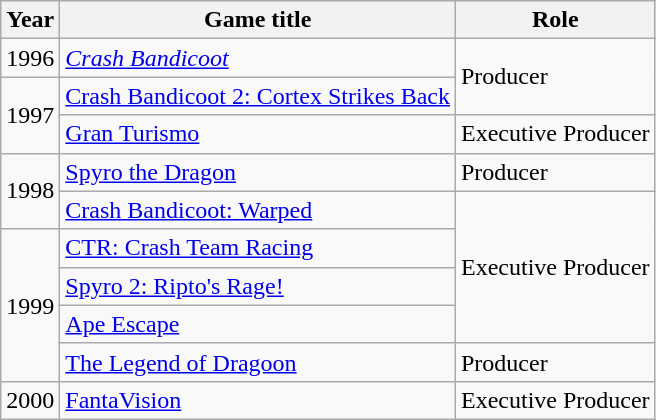<table class="wikitable sortable" style="border:none; margin:0">
<tr valign="bottom">
<th scope="col">Year</th>
<th scope="col">Game title</th>
<th scope="col">Role</th>
</tr>
<tr>
<td>1996</td>
<td><em><a href='#'>Crash Bandicoot</a></em></td>
<td rowspan="2">Producer</td>
</tr>
<tr>
<td rowspan="2">1997</td>
<td><a href='#'>Crash Bandicoot 2: Cortex Strikes Back</a></td>
</tr>
<tr>
<td><a href='#'>Gran Turismo</a></td>
<td>Executive Producer</td>
</tr>
<tr>
<td rowspan="2">1998</td>
<td><a href='#'>Spyro the Dragon</a></td>
<td>Producer</td>
</tr>
<tr>
<td><a href='#'>Crash Bandicoot: Warped</a></td>
<td rowspan="4">Executive Producer</td>
</tr>
<tr>
<td rowspan="4">1999</td>
<td><a href='#'>CTR: Crash Team Racing</a></td>
</tr>
<tr>
<td><a href='#'>Spyro 2: Ripto's Rage!</a></td>
</tr>
<tr>
<td><a href='#'>Ape Escape</a></td>
</tr>
<tr>
<td><a href='#'>The Legend of Dragoon</a></td>
<td>Producer</td>
</tr>
<tr>
<td>2000</td>
<td><a href='#'>FantaVision</a></td>
<td>Executive Producer</td>
</tr>
</table>
